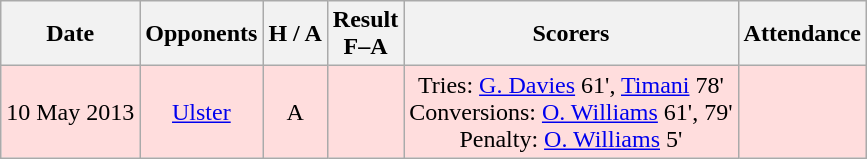<table class="wikitable" style="text-align:center">
<tr>
<th>Date</th>
<th>Opponents</th>
<th>H / A</th>
<th>Result<br>F–A</th>
<th>Scorers</th>
<th>Attendance</th>
</tr>
<tr bgcolor="#ffdddd">
<td>10 May 2013</td>
<td><a href='#'>Ulster</a></td>
<td>A</td>
<td></td>
<td>Tries: <a href='#'>G. Davies</a> 61', <a href='#'>Timani</a> 78' <br> Conversions: <a href='#'>O. Williams</a> 61', 79' <br> Penalty: <a href='#'>O. Williams</a> 5'</td>
<td></td>
</tr>
</table>
